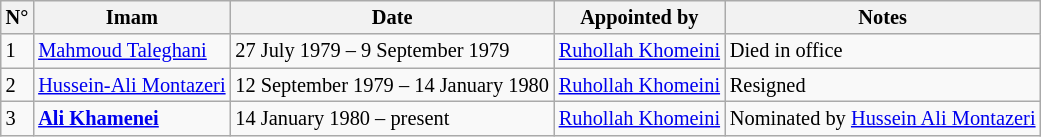<table class="wikitable" style="font-size: 85%;">
<tr>
<th>N°</th>
<th>Imam</th>
<th>Date</th>
<th>Appointed by</th>
<th>Notes</th>
</tr>
<tr>
<td>1</td>
<td><a href='#'>Mahmoud Taleghani</a></td>
<td>27 July 1979 – 9 September 1979</td>
<td><a href='#'>Ruhollah Khomeini</a></td>
<td>Died in office</td>
</tr>
<tr>
<td>2</td>
<td><a href='#'>Hussein-Ali Montazeri</a></td>
<td>12 September 1979 – 14 January 1980</td>
<td><a href='#'>Ruhollah Khomeini</a></td>
<td>Resigned</td>
</tr>
<tr>
<td>3</td>
<td><strong><a href='#'>Ali Khamenei</a></strong></td>
<td>14 January 1980 – present</td>
<td><a href='#'>Ruhollah Khomeini</a></td>
<td>Nominated by <a href='#'>Hussein Ali Montazeri</a></td>
</tr>
</table>
